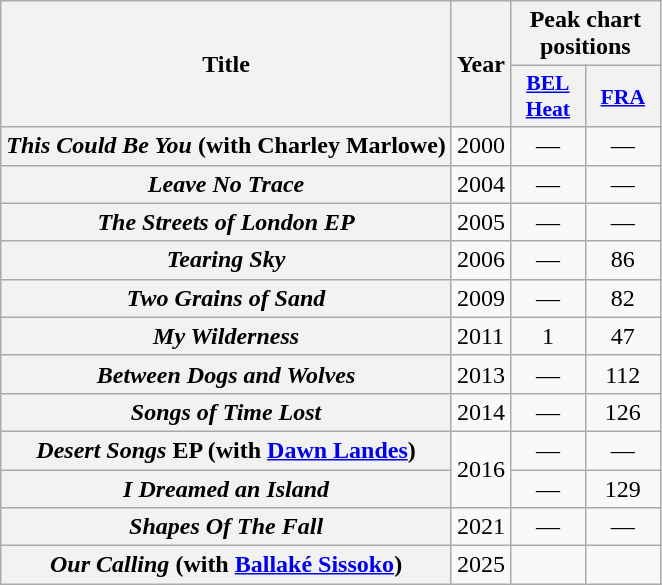<table class="wikitable plainrowheaders">
<tr>
<th scope="col" rowspan="2">Title</th>
<th scope="col" rowspan="2">Year</th>
<th scope="col" colspan="2">Peak chart positions</th>
</tr>
<tr>
<th scope="col" style="width:3em;font-size:90%"><a href='#'>BEL<br>Heat</a><br></th>
<th scope="col" style="width:3em;font-size:90%"><a href='#'>FRA</a><br></th>
</tr>
<tr>
<th scope="row"><em>This Could Be You</em> (with Charley Marlowe)</th>
<td>2000</td>
<td align=center>—</td>
<td align=center>—</td>
</tr>
<tr>
<th scope="row"><em>Leave No Trace</em></th>
<td>2004</td>
<td align=center>—</td>
<td align=center>—</td>
</tr>
<tr>
<th scope="row"><em>The Streets of London EP</em></th>
<td>2005</td>
<td align=center>—</td>
<td align=center>—</td>
</tr>
<tr>
<th scope="row"><em>Tearing Sky</em></th>
<td>2006</td>
<td align=center>—</td>
<td align=center>86</td>
</tr>
<tr>
<th scope="row"><em>Two Grains of Sand</em></th>
<td>2009</td>
<td align=center>—</td>
<td align=center>82</td>
</tr>
<tr>
<th scope="row"><em>My Wilderness</em></th>
<td>2011</td>
<td align=center>1</td>
<td align=center>47</td>
</tr>
<tr>
<th scope="row"><em>Between Dogs and Wolves</em></th>
<td>2013</td>
<td align=center>—</td>
<td align=center>112</td>
</tr>
<tr>
<th scope="row"><em>Songs of Time Lost</em></th>
<td>2014</td>
<td align=center>—</td>
<td align=center>126</td>
</tr>
<tr>
<th scope="row"><em>Desert Songs</em> EP (with <a href='#'>Dawn Landes</a>)</th>
<td rowspan=2>2016</td>
<td align=center>—</td>
<td align=center>—</td>
</tr>
<tr>
<th scope="row"><em>I Dreamed an Island</em></th>
<td align=center>—</td>
<td align=center>129</td>
</tr>
<tr>
<th scope="row"><em>Shapes Of The Fall</em></th>
<td>2021</td>
<td align=center>—</td>
<td align=center>—</td>
</tr>
<tr>
<th scope="row"><em>Our Calling</em> (with <a href='#'>Ballaké Sissoko</a>)</th>
<td>2025</td>
<td></td>
<td></td>
</tr>
</table>
